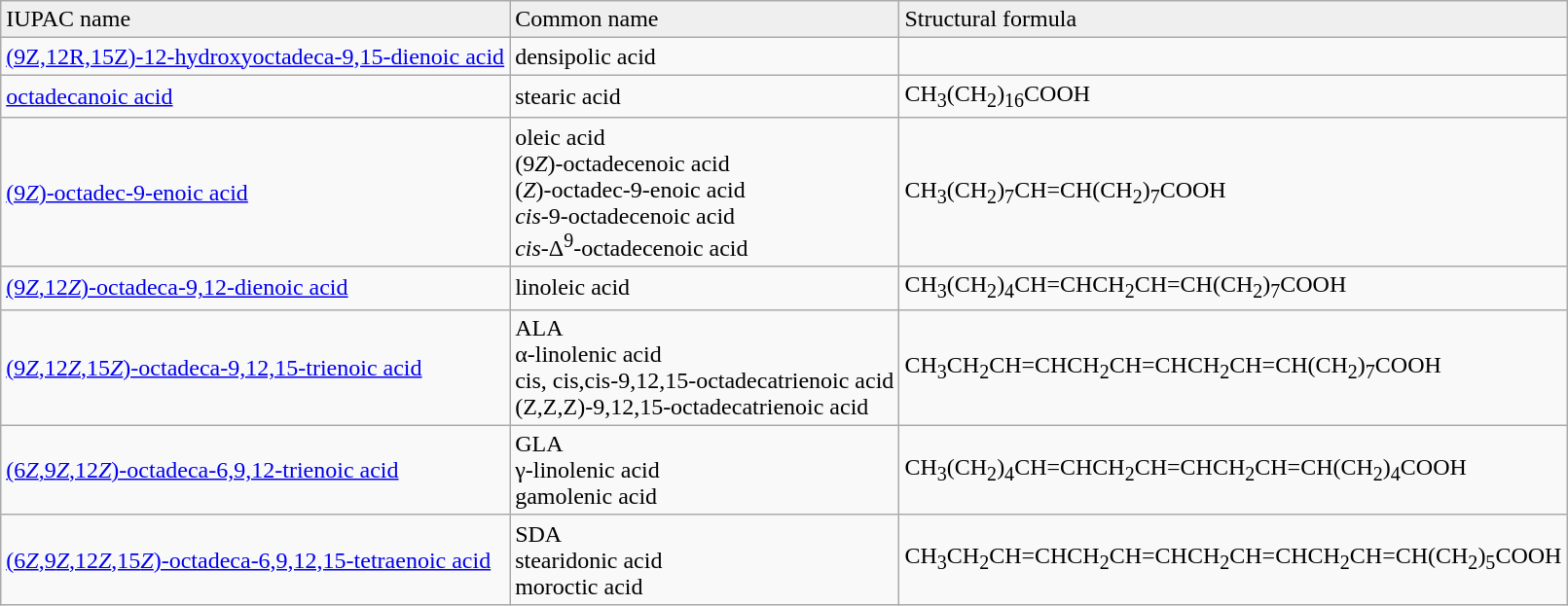<table class="wikitable">
<tr bgcolor="#efefef">
<td>IUPAC name</td>
<td>Common name</td>
<td>Structural formula</td>
</tr>
<tr>
<td><a href='#'>(9Z,12R,15Z)-12-hydroxyoctadeca-9,15-dienoic acid</a></td>
<td>densipolic acid</td>
<td></td>
</tr>
<tr>
<td><a href='#'>octadecanoic acid</a></td>
<td>stearic acid</td>
<td>CH<sub>3</sub>(CH<sub>2</sub>)<sub>16</sub>COOH</td>
</tr>
<tr>
<td><a href='#'>(9<em>Z</em>)-octadec-9-enoic acid</a></td>
<td>oleic acid<br>(9<em>Z</em>)-octadecenoic acid<br>(<em>Z</em>)-octadec-9-enoic acid<br><em>cis</em>-9-octadecenoic acid<br><em>cis</em>-Δ<sup>9</sup>-octadecenoic acid<br></td>
<td>CH<sub>3</sub>(CH<sub>2</sub>)<sub>7</sub>CH=CH(CH<sub>2</sub>)<sub>7</sub>COOH</td>
</tr>
<tr>
<td><a href='#'>(9<em>Z</em>,12<em>Z</em>)-octadeca-9,12-dienoic acid</a></td>
<td>linoleic acid</td>
<td>CH<sub>3</sub>(CH<sub>2</sub>)<sub>4</sub>CH=CHCH<sub>2</sub>CH=CH(CH<sub>2</sub>)<sub>7</sub>COOH</td>
</tr>
<tr>
<td><a href='#'>(9<em>Z</em>,12<em>Z</em>,15<em>Z</em>)-octadeca-9,12,15-trienoic acid</a></td>
<td>ALA<br>α-linolenic acid<br>cis, cis,cis-9,12,15-octadecatrienoic acid<br>(Z,Z,Z)-9,12,15-octadecatrienoic acid</td>
<td>CH<sub>3</sub>CH<sub>2</sub>CH=CHCH<sub>2</sub>CH=CHCH<sub>2</sub>CH=CH(CH<sub>2</sub>)<sub>7</sub>COOH</td>
</tr>
<tr>
<td><a href='#'>(6<em>Z</em>,9<em>Z</em>,12<em>Z</em>)-octadeca-6,9,12-trienoic acid</a></td>
<td>GLA<br>γ-linolenic acid<br>gamolenic acid</td>
<td>CH<sub>3</sub>(CH<sub>2</sub>)<sub>4</sub>CH=CHCH<sub>2</sub>CH=CHCH<sub>2</sub>CH=CH(CH<sub>2</sub>)<sub>4</sub>COOH</td>
</tr>
<tr>
<td><a href='#'>(6<em>Z</em>,9<em>Z</em>,12<em>Z</em>,15<em>Z</em>)-octadeca-6,9,12,15-tetraenoic acid</a></td>
<td>SDA<br>stearidonic acid<br>moroctic acid</td>
<td>CH<sub>3</sub>CH<sub>2</sub>CH=CHCH<sub>2</sub>CH=CHCH<sub>2</sub>CH=CHCH<sub>2</sub>CH=CH(CH<sub>2</sub>)<sub>5</sub>COOH</td>
</tr>
</table>
